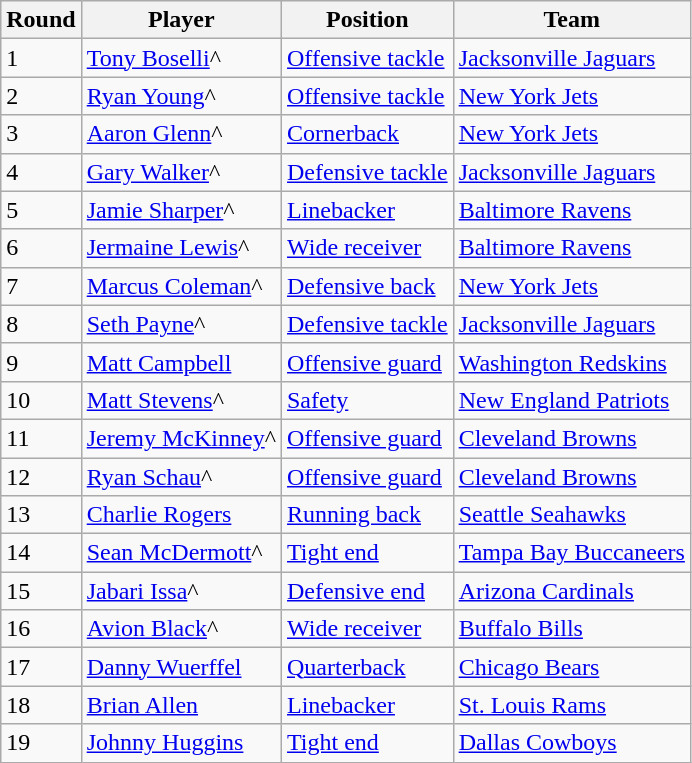<table class="wikitable">
<tr>
<th>Round</th>
<th>Player</th>
<th>Position</th>
<th>Team</th>
</tr>
<tr>
<td>1</td>
<td><a href='#'>Tony Boselli</a>^</td>
<td><a href='#'>Offensive tackle</a></td>
<td><a href='#'>Jacksonville Jaguars</a></td>
</tr>
<tr>
<td>2</td>
<td><a href='#'>Ryan Young</a>^</td>
<td><a href='#'>Offensive tackle</a></td>
<td><a href='#'>New York Jets</a></td>
</tr>
<tr>
<td>3</td>
<td><a href='#'>Aaron Glenn</a>^</td>
<td><a href='#'>Cornerback</a></td>
<td><a href='#'>New York Jets</a></td>
</tr>
<tr>
<td>4</td>
<td><a href='#'>Gary Walker</a>^</td>
<td><a href='#'>Defensive tackle</a></td>
<td><a href='#'>Jacksonville Jaguars</a></td>
</tr>
<tr>
<td>5</td>
<td><a href='#'>Jamie Sharper</a>^</td>
<td><a href='#'>Linebacker</a></td>
<td><a href='#'>Baltimore Ravens</a></td>
</tr>
<tr>
<td>6</td>
<td><a href='#'>Jermaine Lewis</a>^</td>
<td><a href='#'>Wide receiver</a></td>
<td><a href='#'>Baltimore Ravens</a></td>
</tr>
<tr>
<td>7</td>
<td><a href='#'>Marcus Coleman</a>^</td>
<td><a href='#'>Defensive back</a></td>
<td><a href='#'>New York Jets</a></td>
</tr>
<tr>
<td>8</td>
<td><a href='#'>Seth Payne</a>^</td>
<td><a href='#'>Defensive tackle</a></td>
<td><a href='#'>Jacksonville Jaguars</a></td>
</tr>
<tr>
<td>9</td>
<td><a href='#'>Matt Campbell</a></td>
<td><a href='#'>Offensive guard</a></td>
<td><a href='#'>Washington Redskins</a></td>
</tr>
<tr>
<td>10</td>
<td><a href='#'>Matt Stevens</a>^</td>
<td><a href='#'>Safety</a></td>
<td><a href='#'>New England Patriots</a></td>
</tr>
<tr>
<td>11</td>
<td><a href='#'>Jeremy McKinney</a>^</td>
<td><a href='#'>Offensive guard</a></td>
<td><a href='#'>Cleveland Browns</a></td>
</tr>
<tr>
<td>12</td>
<td><a href='#'>Ryan Schau</a>^</td>
<td><a href='#'>Offensive guard</a></td>
<td><a href='#'>Cleveland Browns</a></td>
</tr>
<tr>
<td>13</td>
<td><a href='#'>Charlie Rogers</a></td>
<td><a href='#'>Running back</a></td>
<td><a href='#'>Seattle Seahawks</a></td>
</tr>
<tr>
<td>14</td>
<td><a href='#'>Sean McDermott</a>^</td>
<td><a href='#'>Tight end</a></td>
<td><a href='#'>Tampa Bay Buccaneers</a></td>
</tr>
<tr>
<td>15</td>
<td><a href='#'>Jabari Issa</a>^</td>
<td><a href='#'>Defensive end</a></td>
<td><a href='#'>Arizona Cardinals</a></td>
</tr>
<tr>
<td>16</td>
<td><a href='#'>Avion Black</a>^</td>
<td><a href='#'>Wide receiver</a></td>
<td><a href='#'>Buffalo Bills</a></td>
</tr>
<tr>
<td>17</td>
<td><a href='#'>Danny Wuerffel</a></td>
<td><a href='#'>Quarterback</a></td>
<td><a href='#'>Chicago Bears</a></td>
</tr>
<tr>
<td>18</td>
<td><a href='#'>Brian Allen</a></td>
<td><a href='#'>Linebacker</a></td>
<td><a href='#'>St. Louis Rams</a></td>
</tr>
<tr>
<td>19</td>
<td><a href='#'>Johnny Huggins</a></td>
<td><a href='#'>Tight end</a></td>
<td><a href='#'>Dallas Cowboys</a></td>
</tr>
</table>
